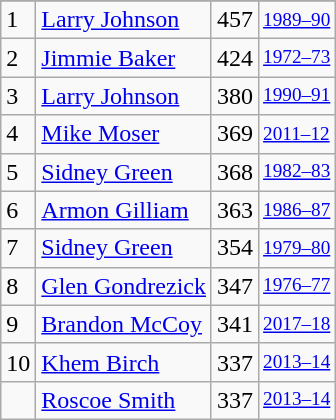<table class="wikitable">
<tr>
</tr>
<tr>
<td>1</td>
<td><a href='#'>Larry Johnson</a></td>
<td>457</td>
<td style="font-size:80%;"><a href='#'>1989–90</a></td>
</tr>
<tr>
<td>2</td>
<td><a href='#'>Jimmie Baker</a></td>
<td>424</td>
<td style="font-size:80%;"><a href='#'>1972–73</a></td>
</tr>
<tr>
<td>3</td>
<td><a href='#'>Larry Johnson</a></td>
<td>380</td>
<td style="font-size:80%;"><a href='#'>1990–91</a></td>
</tr>
<tr>
<td>4</td>
<td><a href='#'>Mike Moser</a></td>
<td>369</td>
<td style="font-size:80%;"><a href='#'>2011–12</a></td>
</tr>
<tr>
<td>5</td>
<td><a href='#'>Sidney Green</a></td>
<td>368</td>
<td style="font-size:80%;"><a href='#'>1982–83</a></td>
</tr>
<tr>
<td>6</td>
<td><a href='#'>Armon Gilliam</a></td>
<td>363</td>
<td style="font-size:80%;"><a href='#'>1986–87</a></td>
</tr>
<tr>
<td>7</td>
<td><a href='#'>Sidney Green</a></td>
<td>354</td>
<td style="font-size:80%;"><a href='#'>1979–80</a></td>
</tr>
<tr>
<td>8</td>
<td><a href='#'>Glen Gondrezick</a></td>
<td>347</td>
<td style="font-size:80%;"><a href='#'>1976–77</a></td>
</tr>
<tr>
<td>9</td>
<td><a href='#'>Brandon McCoy</a></td>
<td>341</td>
<td style="font-size:80%;"><a href='#'>2017–18</a></td>
</tr>
<tr>
<td>10</td>
<td><a href='#'>Khem Birch</a></td>
<td>337</td>
<td style="font-size:80%;"><a href='#'>2013–14</a></td>
</tr>
<tr>
<td></td>
<td><a href='#'>Roscoe Smith</a></td>
<td>337</td>
<td style="font-size:80%;"><a href='#'>2013–14</a></td>
</tr>
</table>
